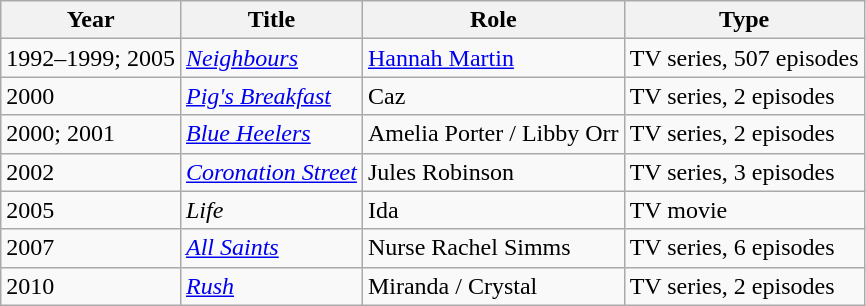<table class=wikitable>
<tr>
<th>Year</th>
<th>Title</th>
<th>Role</th>
<th>Type</th>
</tr>
<tr>
<td>1992–1999; 2005</td>
<td><em><a href='#'>Neighbours</a></em></td>
<td><a href='#'>Hannah Martin</a></td>
<td>TV series, 507 episodes</td>
</tr>
<tr>
<td>2000</td>
<td><em><a href='#'>Pig's Breakfast</a></em></td>
<td>Caz</td>
<td>TV series, 2 episodes</td>
</tr>
<tr>
<td>2000; 2001</td>
<td><em><a href='#'>Blue Heelers</a></em></td>
<td>Amelia Porter / Libby Orr</td>
<td>TV series, 2 episodes</td>
</tr>
<tr>
<td>2002</td>
<td><em><a href='#'>Coronation Street</a></em></td>
<td>Jules Robinson</td>
<td>TV series, 3 episodes</td>
</tr>
<tr>
<td>2005</td>
<td><em>Life</em></td>
<td>Ida</td>
<td>TV movie</td>
</tr>
<tr>
<td>2007</td>
<td><em><a href='#'>All Saints</a></em></td>
<td>Nurse Rachel Simms</td>
<td>TV series, 6 episodes</td>
</tr>
<tr>
<td>2010</td>
<td><em><a href='#'>Rush</a></em></td>
<td>Miranda / Crystal</td>
<td>TV series, 2 episodes</td>
</tr>
</table>
